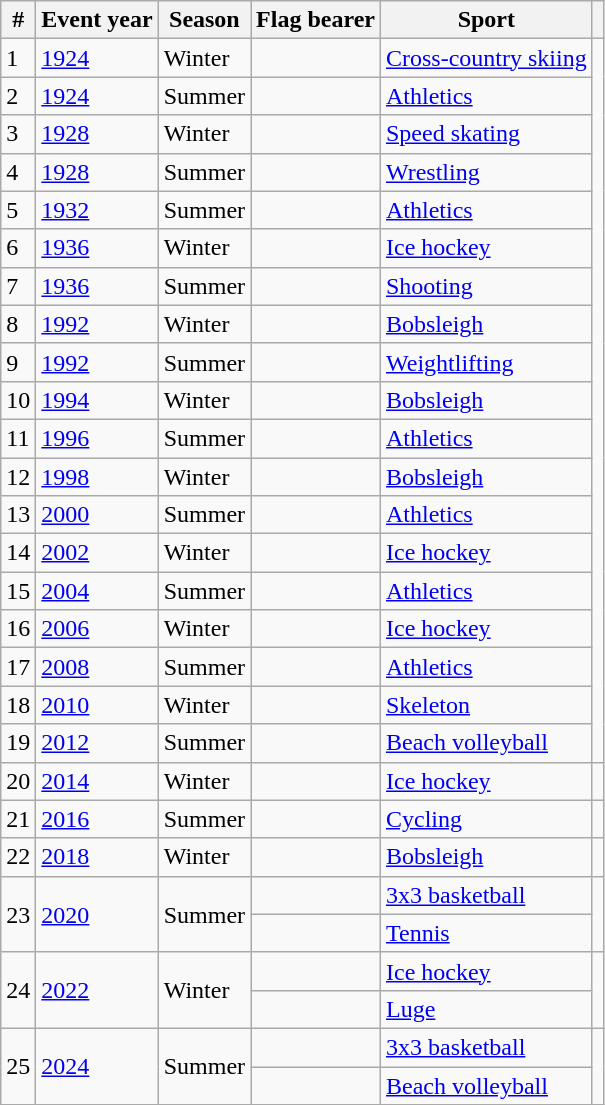<table class="wikitable sortable">
<tr>
<th>#</th>
<th>Event year</th>
<th>Season</th>
<th>Flag bearer</th>
<th>Sport</th>
<th></th>
</tr>
<tr>
<td>1</td>
<td><a href='#'>1924</a></td>
<td>Winter</td>
<td></td>
<td><a href='#'>Cross-country skiing</a></td>
<td rowspan=19></td>
</tr>
<tr>
<td>2</td>
<td><a href='#'>1924</a></td>
<td>Summer</td>
<td></td>
<td><a href='#'>Athletics</a></td>
</tr>
<tr>
<td>3</td>
<td><a href='#'>1928</a></td>
<td>Winter</td>
<td></td>
<td><a href='#'>Speed skating</a></td>
</tr>
<tr>
<td>4</td>
<td><a href='#'>1928</a></td>
<td>Summer</td>
<td></td>
<td><a href='#'>Wrestling</a></td>
</tr>
<tr>
<td>5</td>
<td><a href='#'>1932</a></td>
<td>Summer</td>
<td></td>
<td><a href='#'>Athletics</a></td>
</tr>
<tr>
<td>6</td>
<td><a href='#'>1936</a></td>
<td>Winter</td>
<td></td>
<td><a href='#'>Ice hockey</a></td>
</tr>
<tr>
<td>7</td>
<td><a href='#'>1936</a></td>
<td>Summer</td>
<td></td>
<td><a href='#'>Shooting</a></td>
</tr>
<tr>
<td>8</td>
<td><a href='#'>1992</a></td>
<td>Winter</td>
<td></td>
<td><a href='#'>Bobsleigh</a></td>
</tr>
<tr>
<td>9</td>
<td><a href='#'>1992</a></td>
<td>Summer</td>
<td></td>
<td><a href='#'>Weightlifting</a></td>
</tr>
<tr>
<td>10</td>
<td><a href='#'>1994</a></td>
<td>Winter</td>
<td></td>
<td><a href='#'>Bobsleigh</a></td>
</tr>
<tr>
<td>11</td>
<td><a href='#'>1996</a></td>
<td>Summer</td>
<td></td>
<td><a href='#'>Athletics</a></td>
</tr>
<tr>
<td>12</td>
<td><a href='#'>1998</a></td>
<td>Winter</td>
<td></td>
<td><a href='#'>Bobsleigh</a></td>
</tr>
<tr>
<td>13</td>
<td><a href='#'>2000</a></td>
<td>Summer</td>
<td></td>
<td><a href='#'>Athletics</a></td>
</tr>
<tr>
<td>14</td>
<td><a href='#'>2002</a></td>
<td>Winter</td>
<td></td>
<td><a href='#'>Ice hockey</a></td>
</tr>
<tr>
<td>15</td>
<td><a href='#'>2004</a></td>
<td>Summer</td>
<td></td>
<td><a href='#'>Athletics</a></td>
</tr>
<tr>
<td>16</td>
<td><a href='#'>2006</a></td>
<td>Winter</td>
<td></td>
<td><a href='#'>Ice hockey</a></td>
</tr>
<tr>
<td>17</td>
<td><a href='#'>2008</a></td>
<td>Summer</td>
<td></td>
<td><a href='#'>Athletics</a></td>
</tr>
<tr>
<td>18</td>
<td><a href='#'>2010</a></td>
<td>Winter</td>
<td></td>
<td><a href='#'>Skeleton</a></td>
</tr>
<tr>
<td>19</td>
<td><a href='#'>2012</a></td>
<td>Summer</td>
<td></td>
<td><a href='#'>Beach volleyball</a></td>
</tr>
<tr>
<td>20</td>
<td><a href='#'>2014</a></td>
<td>Winter</td>
<td></td>
<td><a href='#'>Ice hockey</a></td>
<td></td>
</tr>
<tr>
<td>21</td>
<td><a href='#'>2016</a></td>
<td>Summer</td>
<td></td>
<td><a href='#'>Cycling</a></td>
<td></td>
</tr>
<tr>
<td>22</td>
<td><a href='#'>2018</a></td>
<td>Winter</td>
<td></td>
<td><a href='#'>Bobsleigh</a></td>
<td></td>
</tr>
<tr>
<td rowspan=2>23</td>
<td rowspan=2><a href='#'>2020</a></td>
<td rowspan=2>Summer</td>
<td></td>
<td><a href='#'>3x3 basketball</a></td>
<td rowspan=2></td>
</tr>
<tr>
<td></td>
<td><a href='#'>Tennis</a></td>
</tr>
<tr>
<td rowspan=2>24</td>
<td rowspan=2><a href='#'>2022</a></td>
<td rowspan=2>Winter</td>
<td></td>
<td><a href='#'>Ice hockey</a></td>
<td rowspan=2></td>
</tr>
<tr>
<td></td>
<td><a href='#'>Luge</a></td>
</tr>
<tr>
<td rowspan=2>25</td>
<td rowspan=2><a href='#'>2024</a></td>
<td rowspan=2>Summer</td>
<td></td>
<td><a href='#'>3x3 basketball</a></td>
<td rowspan=2></td>
</tr>
<tr>
<td></td>
<td><a href='#'>Beach volleyball</a></td>
</tr>
</table>
